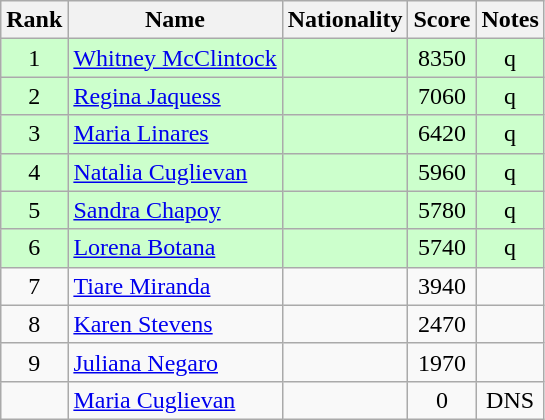<table class="wikitable sortable" style="text-align:center">
<tr>
<th>Rank</th>
<th>Name</th>
<th>Nationality</th>
<th>Score</th>
<th>Notes</th>
</tr>
<tr bgcolor=ccffcc>
<td>1</td>
<td align=left><a href='#'>Whitney McClintock</a></td>
<td align=left></td>
<td>8350</td>
<td>q</td>
</tr>
<tr bgcolor=ccffcc>
<td>2</td>
<td align=left><a href='#'>Regina Jaquess</a></td>
<td align=left></td>
<td>7060</td>
<td>q</td>
</tr>
<tr bgcolor=ccffcc>
<td>3</td>
<td align=left><a href='#'>Maria Linares</a></td>
<td align=left></td>
<td>6420</td>
<td>q</td>
</tr>
<tr bgcolor=ccffcc>
<td>4</td>
<td align=left><a href='#'>Natalia Cuglievan</a></td>
<td align=left></td>
<td>5960</td>
<td>q</td>
</tr>
<tr bgcolor=ccffcc>
<td>5</td>
<td align=left><a href='#'>Sandra Chapoy</a></td>
<td align=left></td>
<td>5780</td>
<td>q</td>
</tr>
<tr bgcolor=ccffcc>
<td>6</td>
<td align=left><a href='#'>Lorena Botana</a></td>
<td align=left></td>
<td>5740</td>
<td>q</td>
</tr>
<tr>
<td>7</td>
<td align=left><a href='#'>Tiare Miranda</a></td>
<td align=left></td>
<td>3940</td>
<td></td>
</tr>
<tr>
<td>8</td>
<td align=left><a href='#'>Karen Stevens</a></td>
<td align=left></td>
<td>2470</td>
<td></td>
</tr>
<tr>
<td>9</td>
<td align=left><a href='#'>Juliana Negaro</a></td>
<td align=left></td>
<td>1970</td>
<td></td>
</tr>
<tr>
<td></td>
<td align=left><a href='#'>Maria Cuglievan</a></td>
<td align=left></td>
<td>0</td>
<td>DNS</td>
</tr>
</table>
